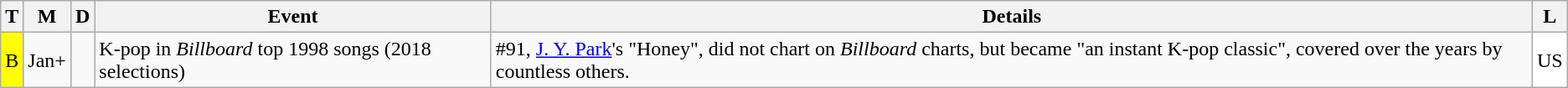<table class="wikitable">
<tr>
<th>T</th>
<th>M</th>
<th>D</th>
<th>Event</th>
<th>Details</th>
<th>L</th>
</tr>
<tr>
<td style="background:yellow">B</td>
<td>Jan+</td>
<td></td>
<td>K-pop in <em>Billboard</em> top 1998 songs (2018 selections)</td>
<td>#91, <a href='#'>J. Y. Park</a>'s "Honey", did not chart on <em>Billboard</em> charts, but became "an instant K-pop classic", covered over the years by countless others.</td>
<td style="background:white">US</td>
</tr>
</table>
